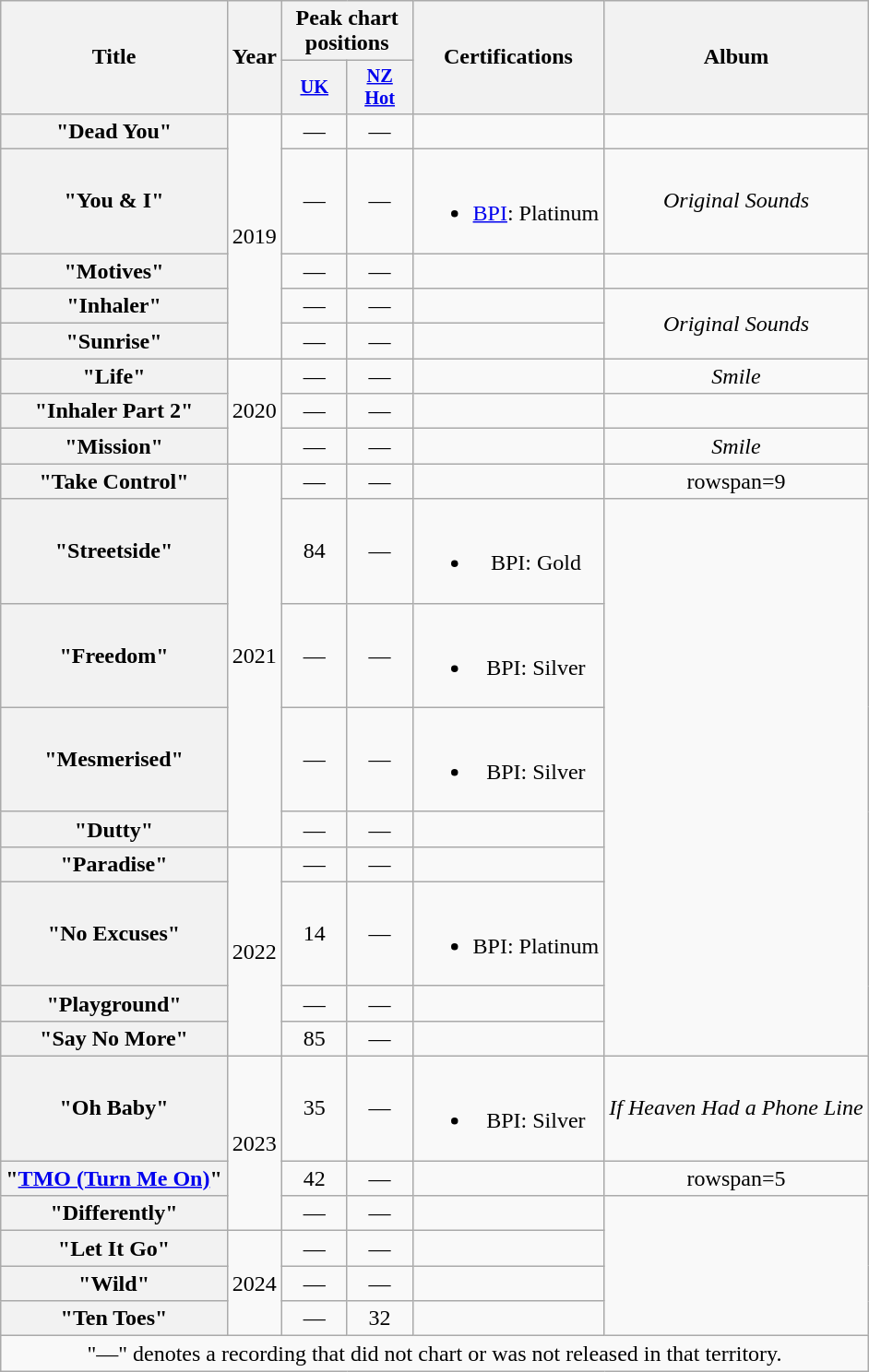<table class="wikitable mw-collapsible plainrowheaders" style="text-align:center;">
<tr>
<th scope="col" rowspan="2">Title</th>
<th scope="col" rowspan="2">Year</th>
<th scope="col" colspan="2">Peak chart positions</th>
<th scope="col" rowspan="2">Certifications</th>
<th scope="col" rowspan="2">Album</th>
</tr>
<tr>
<th scope="col" style="width:3em;font-size:85%;"><a href='#'>UK</a><br></th>
<th scope="col" style="width:3em;font-size:85%;"><a href='#'>NZ<br>Hot</a><br></th>
</tr>
<tr>
<th scope="row">"Dead You"<br></th>
<td rowspan=5>2019</td>
<td>—</td>
<td>—</td>
<td></td>
<td></td>
</tr>
<tr>
<th scope="row">"You & I"<br></th>
<td>—</td>
<td>—</td>
<td><br><ul><li><a href='#'>BPI</a>: Platinum</li></ul></td>
<td><em>Original Sounds</em></td>
</tr>
<tr>
<th scope="row">"Motives"</th>
<td>—</td>
<td>—</td>
<td></td>
<td></td>
</tr>
<tr>
<th scope="row">"Inhaler"</th>
<td>—</td>
<td>—</td>
<td></td>
<td rowspan=2><em>Original Sounds</em></td>
</tr>
<tr>
<th scope="row">"Sunrise"<br></th>
<td>—</td>
<td>—</td>
<td></td>
</tr>
<tr>
<th scope="row">"Life"<br></th>
<td rowspan=3>2020</td>
<td>—</td>
<td>—</td>
<td></td>
<td><em>Smile</em></td>
</tr>
<tr>
<th scope="row">"Inhaler Part 2"</th>
<td>—</td>
<td>—</td>
<td></td>
<td></td>
</tr>
<tr>
<th scope="row">"Mission"</th>
<td>—</td>
<td>—</td>
<td></td>
<td><em>Smile</em></td>
</tr>
<tr>
<th scope="row">"Take Control"</th>
<td rowspan=5>2021</td>
<td>—</td>
<td>—</td>
<td></td>
<td>rowspan=9 </td>
</tr>
<tr>
<th scope="row">"Streetside"<br></th>
<td>84</td>
<td>—</td>
<td><br><ul><li>BPI: Gold</li></ul></td>
</tr>
<tr>
<th scope="row">"Freedom"</th>
<td>—</td>
<td>—</td>
<td><br><ul><li>BPI: Silver</li></ul></td>
</tr>
<tr>
<th scope="row">"Mesmerised"</th>
<td>—</td>
<td>—</td>
<td><br><ul><li>BPI: Silver</li></ul></td>
</tr>
<tr>
<th scope="row">"Dutty"<br></th>
<td>—</td>
<td>—</td>
<td></td>
</tr>
<tr>
<th scope="row">"Paradise"<br></th>
<td rowspan=4>2022</td>
<td>—</td>
<td>—</td>
<td></td>
</tr>
<tr>
<th scope="row">"No Excuses"<br></th>
<td>14</td>
<td>—</td>
<td><br><ul><li>BPI: Platinum</li></ul></td>
</tr>
<tr>
<th scope="row">"Playground"</th>
<td>—</td>
<td>—</td>
<td></td>
</tr>
<tr>
<th scope="row">"Say No More"<br></th>
<td>85</td>
<td>—</td>
<td></td>
</tr>
<tr>
<th scope="row">"Oh Baby"<br></th>
<td rowspan="3">2023</td>
<td>35</td>
<td>—</td>
<td><br><ul><li>BPI: Silver</li></ul></td>
<td><em>If Heaven Had a Phone Line</em></td>
</tr>
<tr>
<th scope="row">"<a href='#'>TMO (Turn Me On)</a>" <br> </th>
<td>42</td>
<td>—</td>
<td></td>
<td>rowspan=5 </td>
</tr>
<tr>
<th scope="row">"Differently"<br> </th>
<td>—</td>
<td>—</td>
<td></td>
</tr>
<tr>
<th scope="row">"Let It Go"<br> </th>
<td rowspan="3">2024</td>
<td>—</td>
<td>—</td>
<td></td>
</tr>
<tr>
<th scope="row">"Wild"</th>
<td>—</td>
<td>—</td>
<td></td>
</tr>
<tr>
<th scope="row">"Ten Toes"<br> </th>
<td>—</td>
<td>32</td>
<td></td>
</tr>
<tr>
<td colspan="6">"—" denotes a recording that did not chart or was not released in that territory.</td>
</tr>
</table>
